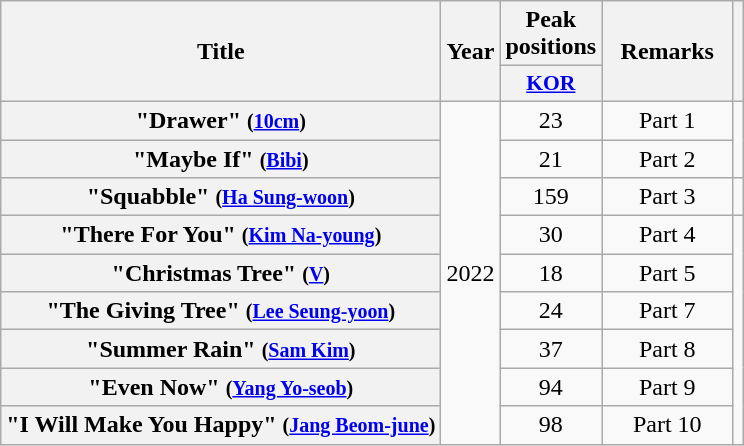<table class="wikitable plainrowheaders" style="text-align:center;">
<tr>
<th scope="col" rowspan="2">Title</th>
<th scope="col" rowspan="2" style="width:2em;">Year</th>
<th scope="col">Peak<br>positions</th>
<th scope="col" rowspan="2" style="width:5em;">Remarks</th>
<th rowspan="2"></th>
</tr>
<tr>
<th scope="col" style="width:2.5em;font-size:90%;"><a href='#'>KOR</a></th>
</tr>
<tr>
<th scope="row">"Drawer" <small>(<a href='#'>10cm</a>)</small></th>
<td rowspan="9">2022</td>
<td>23</td>
<td>Part 1</td>
<td rowspan="2"></td>
</tr>
<tr>
<th scope="row">"Maybe If" <small>(<a href='#'>Bibi</a>)</small></th>
<td>21</td>
<td>Part 2</td>
</tr>
<tr>
<th scope="row">"Squabble" <small>(<a href='#'>Ha Sung-woon</a>)</small></th>
<td>159</td>
<td>Part 3</td>
<td></td>
</tr>
<tr>
<th scope="row">"There For You" <small>(<a href='#'>Kim Na-young</a>)</small></th>
<td>30</td>
<td>Part 4</td>
<td rowspan="6"></td>
</tr>
<tr>
<th scope="row">"Christmas Tree" <small>(<a href='#'>V</a>)</small></th>
<td>18</td>
<td>Part 5</td>
</tr>
<tr>
<th scope="row">"The Giving Tree" <small>(<a href='#'>Lee Seung-yoon</a>)</small></th>
<td>24</td>
<td>Part 7</td>
</tr>
<tr>
<th scope="row">"Summer Rain" <small>(<a href='#'>Sam Kim</a>)</small></th>
<td>37</td>
<td>Part 8</td>
</tr>
<tr>
<th scope="row">"Even Now" <small>(<a href='#'>Yang Yo-seob</a>)</small></th>
<td>94</td>
<td>Part 9</td>
</tr>
<tr>
<th scope="row">"I Will Make You Happy" <small>(<a href='#'>Jang Beom-june</a>)</small></th>
<td>98</td>
<td>Part 10</td>
</tr>
</table>
